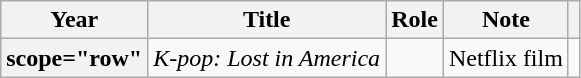<table class="wikitable plainrowheaders" style="text-align: center;">
<tr>
<th scope="col">Year</th>
<th scope="col">Title</th>
<th scope="col">Role</th>
<th scope="col">Note</th>
<th scope="col" class="unsortable"></th>
</tr>
<tr>
<th>scope="row" </th>
<td><em>K-pop: Lost in America</em></td>
<td></td>
<td>Netflix film</td>
<td></td>
</tr>
</table>
